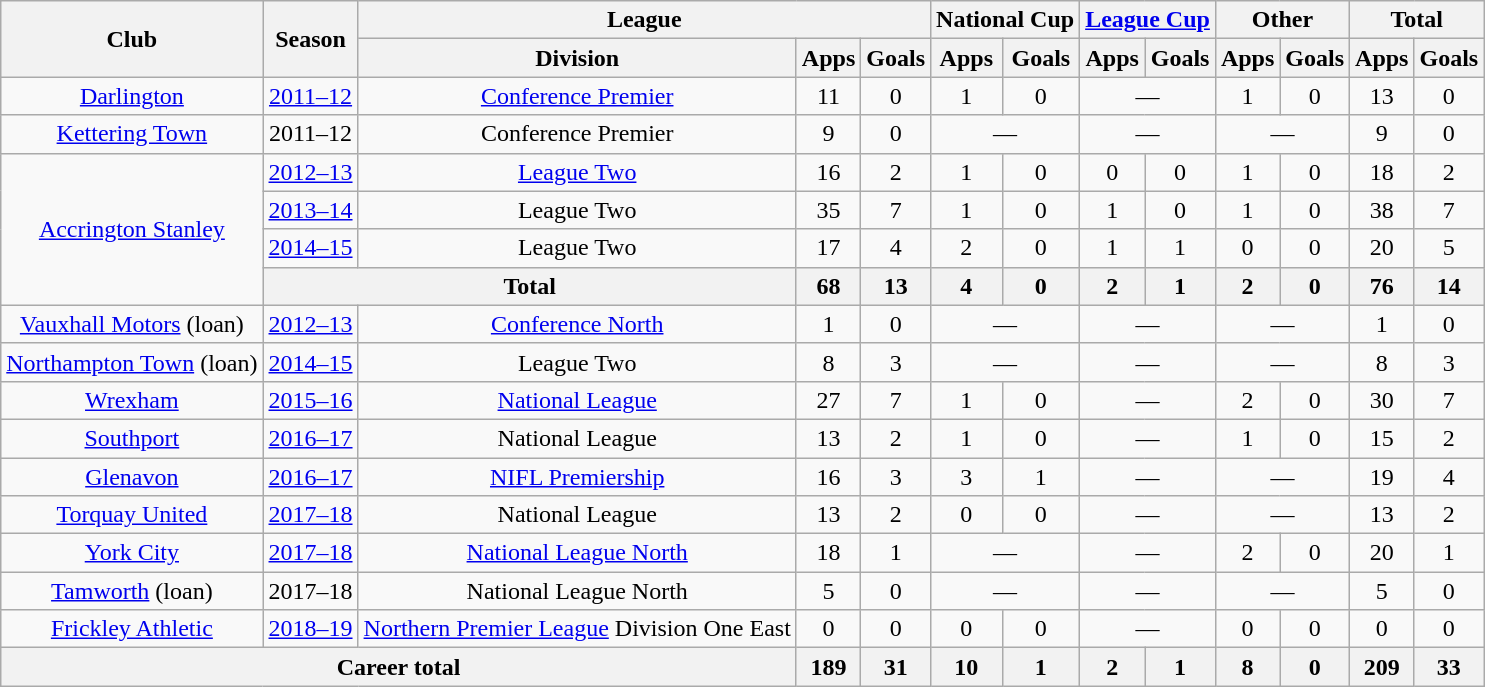<table class=wikitable style="text-align: center">
<tr>
<th rowspan=2>Club</th>
<th rowspan=2>Season</th>
<th colspan=3>League</th>
<th colspan=2>National Cup</th>
<th colspan=2><a href='#'>League Cup</a></th>
<th colspan=2>Other</th>
<th colspan=2>Total</th>
</tr>
<tr>
<th>Division</th>
<th>Apps</th>
<th>Goals</th>
<th>Apps</th>
<th>Goals</th>
<th>Apps</th>
<th>Goals</th>
<th>Apps</th>
<th>Goals</th>
<th>Apps</th>
<th>Goals</th>
</tr>
<tr>
<td><a href='#'>Darlington</a></td>
<td><a href='#'>2011–12</a></td>
<td><a href='#'>Conference Premier</a></td>
<td>11</td>
<td>0</td>
<td>1</td>
<td>0</td>
<td colspan=2>—</td>
<td>1</td>
<td>0</td>
<td>13</td>
<td>0</td>
</tr>
<tr>
<td><a href='#'>Kettering Town</a></td>
<td>2011–12</td>
<td>Conference Premier</td>
<td>9</td>
<td>0</td>
<td colspan=2>—</td>
<td colspan=2>—</td>
<td colspan=2>—</td>
<td>9</td>
<td>0</td>
</tr>
<tr>
<td rowspan=4><a href='#'>Accrington Stanley</a></td>
<td><a href='#'>2012–13</a></td>
<td><a href='#'>League Two</a></td>
<td>16</td>
<td>2</td>
<td>1</td>
<td>0</td>
<td>0</td>
<td>0</td>
<td>1</td>
<td>0</td>
<td>18</td>
<td>2</td>
</tr>
<tr>
<td><a href='#'>2013–14</a></td>
<td>League Two</td>
<td>35</td>
<td>7</td>
<td>1</td>
<td>0</td>
<td>1</td>
<td>0</td>
<td>1</td>
<td>0</td>
<td>38</td>
<td>7</td>
</tr>
<tr>
<td><a href='#'>2014–15</a></td>
<td>League Two</td>
<td>17</td>
<td>4</td>
<td>2</td>
<td>0</td>
<td>1</td>
<td>1</td>
<td>0</td>
<td>0</td>
<td>20</td>
<td>5</td>
</tr>
<tr>
<th colspan=2>Total</th>
<th>68</th>
<th>13</th>
<th>4</th>
<th>0</th>
<th>2</th>
<th>1</th>
<th>2</th>
<th>0</th>
<th>76</th>
<th>14</th>
</tr>
<tr>
<td><a href='#'>Vauxhall Motors</a> (loan)</td>
<td><a href='#'>2012–13</a></td>
<td><a href='#'>Conference North</a></td>
<td>1</td>
<td>0</td>
<td colspan=2>—</td>
<td colspan=2>—</td>
<td colspan=2>—</td>
<td>1</td>
<td>0</td>
</tr>
<tr>
<td><a href='#'>Northampton Town</a> (loan)</td>
<td><a href='#'>2014–15</a></td>
<td>League Two</td>
<td>8</td>
<td>3</td>
<td colspan=2>—</td>
<td colspan=2>—</td>
<td colspan=2>—</td>
<td>8</td>
<td>3</td>
</tr>
<tr>
<td><a href='#'>Wrexham</a></td>
<td><a href='#'>2015–16</a></td>
<td><a href='#'>National League</a></td>
<td>27</td>
<td>7</td>
<td>1</td>
<td>0</td>
<td colspan=2>—</td>
<td>2</td>
<td>0</td>
<td>30</td>
<td>7</td>
</tr>
<tr>
<td><a href='#'>Southport</a></td>
<td><a href='#'>2016–17</a></td>
<td>National League</td>
<td>13</td>
<td>2</td>
<td>1</td>
<td>0</td>
<td colspan=2>—</td>
<td>1</td>
<td>0</td>
<td>15</td>
<td>2</td>
</tr>
<tr>
<td><a href='#'>Glenavon</a></td>
<td><a href='#'>2016–17</a></td>
<td><a href='#'>NIFL Premiership</a></td>
<td>16</td>
<td>3</td>
<td>3</td>
<td>1</td>
<td colspan=2>—</td>
<td colspan=2>—</td>
<td>19</td>
<td>4</td>
</tr>
<tr>
<td><a href='#'>Torquay United</a></td>
<td><a href='#'>2017–18</a></td>
<td>National League</td>
<td>13</td>
<td>2</td>
<td>0</td>
<td>0</td>
<td colspan=2>—</td>
<td colspan=2>—</td>
<td>13</td>
<td>2</td>
</tr>
<tr>
<td><a href='#'>York City</a></td>
<td><a href='#'>2017–18</a></td>
<td><a href='#'>National League North</a></td>
<td>18</td>
<td>1</td>
<td colspan=2>—</td>
<td colspan=2>—</td>
<td>2</td>
<td>0</td>
<td>20</td>
<td>1</td>
</tr>
<tr>
<td><a href='#'>Tamworth</a> (loan)</td>
<td>2017–18</td>
<td>National League North</td>
<td>5</td>
<td>0</td>
<td colspan=2>—</td>
<td colspan=2>—</td>
<td colspan=2>—</td>
<td>5</td>
<td>0</td>
</tr>
<tr>
<td><a href='#'>Frickley Athletic</a></td>
<td><a href='#'>2018–19</a></td>
<td><a href='#'>Northern Premier League</a> Division One East</td>
<td>0</td>
<td>0</td>
<td>0</td>
<td>0</td>
<td colspan=2>—</td>
<td>0</td>
<td>0</td>
<td>0</td>
<td>0</td>
</tr>
<tr>
<th colspan=3>Career total</th>
<th>189</th>
<th>31</th>
<th>10</th>
<th>1</th>
<th>2</th>
<th>1</th>
<th>8</th>
<th>0</th>
<th>209</th>
<th>33</th>
</tr>
</table>
